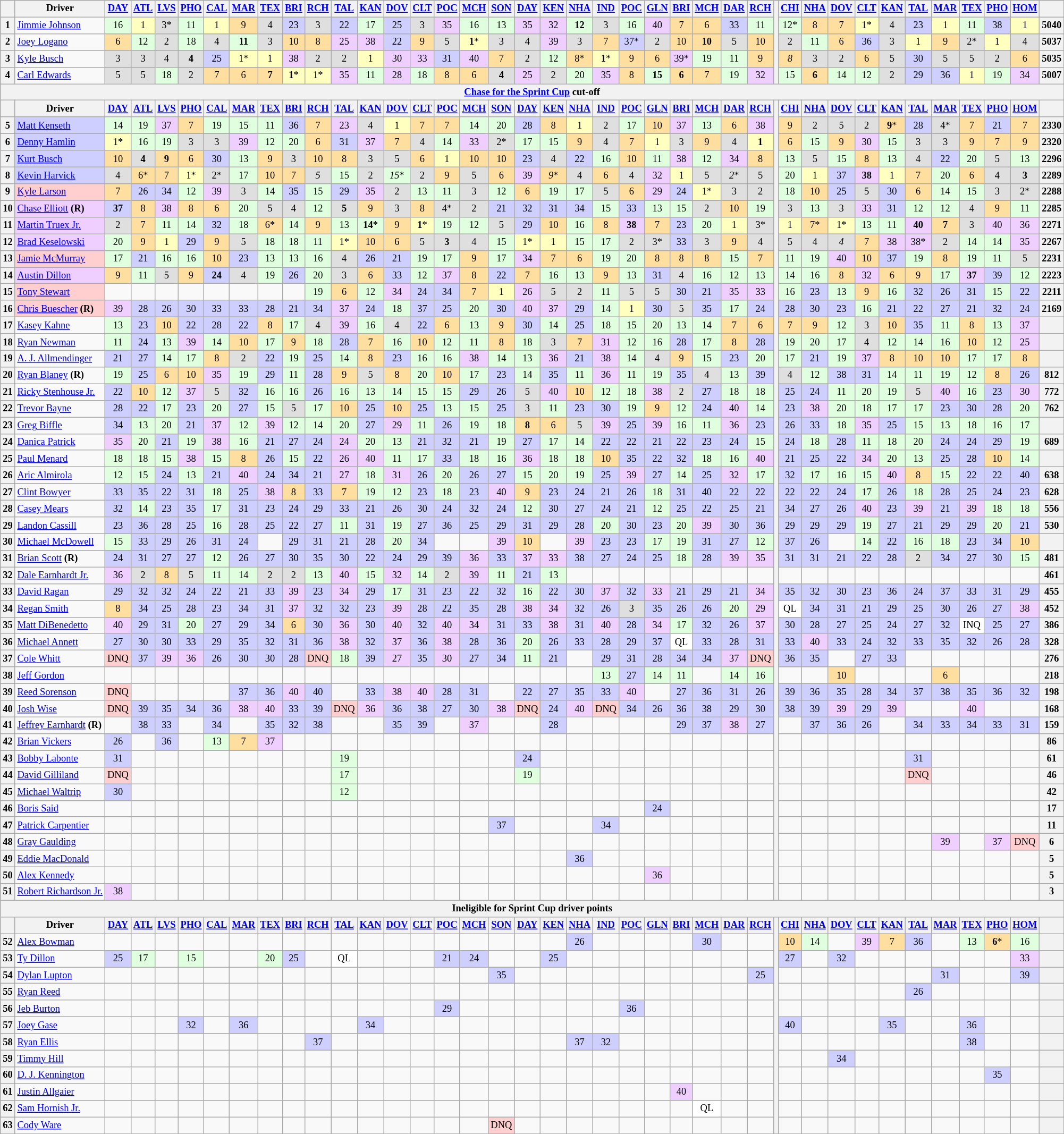<table class="wikitable" style="font-size:77%; text-align:center">
<tr>
<th valign="middle"></th>
<th valign="middle">Driver</th>
<th><a href='#'>DAY</a></th>
<th><a href='#'>ATL</a></th>
<th><a href='#'>LVS</a></th>
<th><a href='#'>PHO</a></th>
<th><a href='#'>CAL</a></th>
<th><a href='#'>MAR</a></th>
<th><a href='#'>TEX</a></th>
<th><a href='#'>BRI</a></th>
<th><a href='#'>RCH</a></th>
<th><a href='#'>TAL</a></th>
<th><a href='#'>KAN</a></th>
<th><a href='#'>DOV</a></th>
<th><a href='#'>CLT</a></th>
<th><a href='#'>POC</a></th>
<th><a href='#'>MCH</a></th>
<th><a href='#'>SON</a></th>
<th><a href='#'>DAY</a></th>
<th><a href='#'>KEN</a></th>
<th><a href='#'>NHA</a></th>
<th><a href='#'>IND</a></th>
<th><a href='#'>POC</a></th>
<th><a href='#'>GLN</a></th>
<th><a href='#'>BRI</a></th>
<th><a href='#'>MCH</a></th>
<th><a href='#'>DAR</a></th>
<th><a href='#'>RCH</a></th>
<th rowspan=5></th>
<th><a href='#'>CHI</a></th>
<th><a href='#'>NHA</a></th>
<th><a href='#'>DOV</a></th>
<th><a href='#'>CLT</a></th>
<th><a href='#'>KAN</a></th>
<th><a href='#'>TAL</a></th>
<th><a href='#'>MAR</a></th>
<th><a href='#'>TEX</a></th>
<th><a href='#'>PHO</a></th>
<th><a href='#'>HOM</a></th>
<th valign="middle"></th>
</tr>
<tr>
<th>1</th>
<td align=left><a href='#'>Jimmie Johnson</a></td>
<td style="background:#dfffdf;">16</td>
<td style="background:#ffffbf;">1</td>
<td style="background:#dfdfdf;">3*</td>
<td style="background:#dfffdf;">11</td>
<td style="background:#ffffbf;">1</td>
<td style="background:#ffdf9f;">9</td>
<td style="background:#dfdfdf;">4</td>
<td style="background:#cfcfff;">23</td>
<td style="background:#dfdfdf;">3</td>
<td style="background:#cfcfff;">22</td>
<td style="background:#dfffdf;">17</td>
<td style="background:#cfcfff;">25</td>
<td style="background:#dfdfdf;">3</td>
<td style="background:#efcfff;">35</td>
<td style="background:#dfffdf;">16</td>
<td style="background:#dfffdf;">13</td>
<td style="background:#efcfff;">35</td>
<td style="background:#efcfff;">32</td>
<td style="background:#dfffdf;"><strong>12</strong></td>
<td style="background:#dfdfdf;">3</td>
<td style="background:#dfffdf;">16</td>
<td style="background:#efcfff;">40</td>
<td style="background:#ffdf9f;">7</td>
<td style="background:#ffdf9f;">6</td>
<td style="background:#cfcfff;">33</td>
<td style="background:#dfffdf;">11</td>
<td style="background:#dfffdf;">12*</td>
<td style="background:#ffdf9f;">8</td>
<td style="background:#ffdf9f;">7</td>
<td style="background:#ffffbf;">1*</td>
<td style="background:#dfdfdf;">4</td>
<td style="background:#cfcfff;">23</td>
<td style="background:#ffffbf;">1</td>
<td style="background:#dfffdf;">11</td>
<td style="background:#cfcfff;">38</td>
<td style="background:#ffffbf;">1</td>
<th>5040</th>
</tr>
<tr>
<th>2</th>
<td align="left"><a href='#'>Joey Logano</a></td>
<td style="background:#ffdf9f;">6</td>
<td style="background:#dfffdf;">12</td>
<td style="background:#dfdfdf;">2</td>
<td style="background:#dfffdf;">18</td>
<td style="background:#dfdfdf;">4</td>
<td style="background:#dfffdf;"><strong>11</strong></td>
<td style="background:#dfdfdf;">3</td>
<td style="background:#ffdf9f;">10</td>
<td style="background:#ffdf9f;">8</td>
<td style="background:#efcfff;">25</td>
<td style="background:#efcfff;">38</td>
<td style="background:#cfcfff;">22</td>
<td style="background:#ffdf9f;">9</td>
<td style="background:#dfdfdf;">5</td>
<td style="background:#ffffbf;"><strong>1</strong>*</td>
<td style="background:#dfdfdf;">3</td>
<td style="background:#dfdfdf;">4</td>
<td style="background:#efcfff;">39</td>
<td style="background:#dfdfdf;">3</td>
<td style="background:#ffdf9f;">7</td>
<td style="background:#cfcfff;">37*</td>
<td style="background:#dfdfdf;">2</td>
<td style="background:#ffdf9f;">10</td>
<td style="background:#ffdf9f;"><strong>10</strong></td>
<td style="background:#dfdfdf;">5</td>
<td style="background:#ffdf9f;">10</td>
<td style="background:#dfdfdf;">2</td>
<td style="background:#dfffdf;">11</td>
<td style="background:#ffdf9f;">6</td>
<td style="background:#cfcfff;">36</td>
<td style="background:#dfdfdf;">3</td>
<td style="background:#ffffbf;">1</td>
<td style="background:#ffdf9f;">9</td>
<td style="background:#dfdfdf;">2*</td>
<td style="background:#ffffbf;">1</td>
<td style="background:#dfdfdf;">4</td>
<th>5037</th>
</tr>
<tr>
<th>3</th>
<td align=left><a href='#'>Kyle Busch</a></td>
<td style="background:#dfdfdf;">3</td>
<td style="background:#dfdfdf;">3</td>
<td style="background:#dfdfdf;">4</td>
<td style="background:#dfdfdf;"><strong>4</strong></td>
<td style="background:#cfcfff;">25</td>
<td style="background:#ffffbf;">1*</td>
<td style="background:#ffffbf;">1</td>
<td style="background:#efcfff;">38</td>
<td style="background:#dfdfdf;">2</td>
<td style="background:#dfdfdf;">2</td>
<td style="background:#ffffbf;">1</td>
<td style="background:#efcfff;">30</td>
<td style="background:#efcfff;">33</td>
<td style="background:#cfcfff;">31</td>
<td style="background:#efcfff;">40</td>
<td style="background:#ffdf9f;">7</td>
<td style="background:#dfdfdf;">2</td>
<td style="background:#dfffdf;">12</td>
<td style="background:#ffdf9f;">8*</td>
<td style="background:#ffffbf;"><strong>1</strong>*</td>
<td style="background:#ffdf9f;">9</td>
<td style="background:#ffdf9f;">6</td>
<td style="background:#efcfff;">39*</td>
<td style="background:#dfffdf;">19</td>
<td style="background:#dfffdf;">11</td>
<td style="background:#ffdf9f;">9</td>
<td style="background:#ffdf9f;"><em>8</em></td>
<td style="background:#dfdfdf;">3</td>
<td style="background:#dfdfdf;">2</td>
<td style="background:#ffdf9f;">6</td>
<td style="background:#dfdfdf;">5</td>
<td style="background:#cfcfff;">30</td>
<td style="background:#dfdfdf;">5</td>
<td style="background:#dfdfdf;">5</td>
<td style="background:#dfdfdf;">2</td>
<td style="background:#ffdf9f;">6</td>
<th>5035</th>
</tr>
<tr>
<th>4</th>
<td align="left"><a href='#'>Carl Edwards</a></td>
<td style="background:#dfdfdf;">5</td>
<td style="background:#dfdfdf;">5</td>
<td style="background:#dfffdf;">18</td>
<td style="background:#dfdfdf;">2</td>
<td style="background:#ffdf9f;">7</td>
<td style="background:#ffdf9f;">6</td>
<td style="background:#ffdf9f;"><strong>7</strong></td>
<td style="background:#ffffbf;"><strong>1</strong>*</td>
<td style="background:#ffffbf;">1*</td>
<td style="background:#efcfff;">35</td>
<td style="background:#dfffdf;">11</td>
<td style="background:#efcfff;">28</td>
<td style="background:#dfffdf;">18</td>
<td style="background:#ffdf9f;">8</td>
<td style="background:#ffdf9f;">6</td>
<td style="background:#dfdfdf;"><strong>4</strong></td>
<td style="background:#efcfff;">25</td>
<td style="background:#dfdfdf;">2</td>
<td style="background:#dfffdf;">20</td>
<td style="background:#efcfff;">35</td>
<td style="background:#ffdf9f;">8</td>
<td style="background:#dfffdf;"><strong>15</strong></td>
<td style="background:#ffdf9f;"><strong>6</strong></td>
<td style="background:#ffdf9f;">7</td>
<td style="background:#dfffdf;">19</td>
<td style="background:#efcfff;">32</td>
<td style="background:#dfffdf;">15</td>
<td style="background:#ffdf9f;"><strong>6</strong></td>
<td style="background:#dfffdf;">14</td>
<td style="background:#dfffdf;">12</td>
<td style="background:#dfdfdf;">2</td>
<td style="background:#cfcfff;">29</td>
<td style="background:#cfcfff;">36</td>
<td style="background:#ffffbf;">1</td>
<td style="background:#dfffdf;">19</td>
<td style="background:#efcfff;">34</td>
<th>5007</th>
</tr>
<tr>
<th colspan="40"><a href='#'>Chase for the Sprint Cup</a> cut-off</th>
</tr>
<tr>
<th valign="middle"></th>
<th valign="middle">Driver</th>
<th><a href='#'>DAY</a></th>
<th><a href='#'>ATL</a></th>
<th><a href='#'>LVS</a></th>
<th><a href='#'>PHO</a></th>
<th><a href='#'>CAL</a></th>
<th><a href='#'>MAR</a></th>
<th><a href='#'>TEX</a></th>
<th><a href='#'>BRI</a></th>
<th><a href='#'>RCH</a></th>
<th><a href='#'>TAL</a></th>
<th><a href='#'>KAN</a></th>
<th><a href='#'>DOV</a></th>
<th><a href='#'>CLT</a></th>
<th><a href='#'>POC</a></th>
<th><a href='#'>MCH</a></th>
<th><a href='#'>SON</a></th>
<th><a href='#'>DAY</a></th>
<th><a href='#'>KEN</a></th>
<th><a href='#'>NHA</a></th>
<th><a href='#'>IND</a></th>
<th><a href='#'>POC</a></th>
<th><a href='#'>GLN</a></th>
<th><a href='#'>BRI</a></th>
<th><a href='#'>MCH</a></th>
<th><a href='#'>DAR</a></th>
<th><a href='#'>RCH</a></th>
<th rowspan=48></th>
<th><a href='#'>CHI</a></th>
<th><a href='#'>NHA</a></th>
<th><a href='#'>DOV</a></th>
<th><a href='#'>CLT</a></th>
<th><a href='#'>KAN</a></th>
<th><a href='#'>TAL</a></th>
<th><a href='#'>MAR</a></th>
<th><a href='#'>TEX</a></th>
<th><a href='#'>PHO</a></th>
<th><a href='#'>HOM</a></th>
<th valign="middle"></th>
</tr>
<tr>
<th>5</th>
<td style="background:#cfcfff;" align="left"><a href='#'>Matt Kenseth</a></td>
<td style="background:#dfffdf;">14</td>
<td style="background:#dfffdf;">19</td>
<td style="background:#efcfff;">37</td>
<td style="background:#ffdf9f;">7</td>
<td style="background:#dfffdf;">19</td>
<td style="background:#dfffdf;">15</td>
<td style="background:#dfffdf;">11</td>
<td style="background:#cfcfff;">36</td>
<td style="background:#ffdf9f;">7</td>
<td style="background:#efcfff;">23</td>
<td style="background:#dfdfdf;">4</td>
<td style="background:#ffffbf;">1</td>
<td style="background:#ffdf9f;">7</td>
<td style="background:#ffdf9f;">7</td>
<td style="background:#dfffdf;">14</td>
<td style="background:#dfffdf;">20</td>
<td style="background:#cfcfff;">28</td>
<td style="background:#ffdf9f;">8</td>
<td style="background:#ffffbf;">1</td>
<td style="background:#dfdfdf;">2</td>
<td style="background:#dfffdf;">17</td>
<td style="background:#ffdf9f;">10</td>
<td style="background:#efcfff;">37</td>
<td style="background:#dfffdf;">13</td>
<td style="background:#ffdf9f;">6</td>
<td style="background:#efcfff;">38</td>
<td style="background:#ffdf9f;">9</td>
<td style="background:#dfdfdf;">2</td>
<td style="background:#dfdfdf;">5</td>
<td style="background:#dfdfdf;">2</td>
<td style="background:#ffdf9f;"><strong>9</strong>*</td>
<td style="background:#cfcfff;">28</td>
<td style="background:#dfdfdf;">4*</td>
<td style="background:#ffdf9f;">7</td>
<td style="background:#cfcfff;">21</td>
<td style="background:#ffdf9f;">7</td>
<th>2330</th>
</tr>
<tr>
<th>6</th>
<td style="background:#cfcfff;" align="left"><a href='#'>Denny Hamlin</a></td>
<td style="background:#ffffbf;">1*</td>
<td style="background:#dfffdf;">16</td>
<td style="background:#dfffdf;">19</td>
<td style="background:#dfdfdf;">3</td>
<td style="background:#dfdfdf;">3</td>
<td style="background:#efcfff;">39</td>
<td style="background:#dfffdf;">12</td>
<td style="background:#dfffdf;">20</td>
<td style="background:#ffdf9f;">6</td>
<td style="background:#cfcfff;">31</td>
<td style="background:#efcfff;">37</td>
<td style="background:#ffdf9f;">7</td>
<td style="background:#dfdfdf;">4</td>
<td style="background:#dfffdf;">14</td>
<td style="background:#efcfff;">33</td>
<td style="background:#dfdfdf;">2*</td>
<td style="background:#dfffdf;">17</td>
<td style="background:#dfffdf;">15</td>
<td style="background:#ffdf9f;">9</td>
<td style="background:#dfdfdf;">4</td>
<td style="background:#ffdf9f;">7</td>
<td style="background:#ffffbf;">1</td>
<td style="background:#dfdfdf;">3</td>
<td style="background:#ffdf9f;">9</td>
<td style="background:#dfdfdf;">4</td>
<td style="background:#ffffbf;"><strong>1</strong></td>
<td style="background:#ffdf9f;">6</td>
<td style="background:#dfffdf;">15</td>
<td style="background:#ffdf9f;">9</td>
<td style="background:#efcfff;">30</td>
<td style="background:#dfffdf;">15</td>
<td style="background:#dfdfdf;">3</td>
<td style="background:#dfdfdf;">3</td>
<td style="background:#ffdf9f;">9</td>
<td style="background:#ffdf9f;">7</td>
<td style="background:#ffdf9f;">9</td>
<th>2320</th>
</tr>
<tr>
<th>7</th>
<td style="background:#cfcfff;" align=left><a href='#'>Kurt Busch</a></td>
<td style="background:#ffdf9f;">10</td>
<td style="background:#dfdfdf;"><strong>4</strong></td>
<td style="background:#ffdf9f;"><strong>9</strong></td>
<td style="background:#ffdf9f;">6</td>
<td style="background:#cfcfff;">30</td>
<td style="background:#dfffdf;">13</td>
<td style="background:#ffdf9f;">9</td>
<td style="background:#dfdfdf;">3</td>
<td style="background:#ffdf9f;">10</td>
<td style="background:#ffdf9f;">8</td>
<td style="background:#dfdfdf;">3</td>
<td style="background:#dfdfdf;">5</td>
<td style="background:#ffdf9f;">6</td>
<td style="background:#ffffbf;">1</td>
<td style="background:#ffdf9f;">10</td>
<td style="background:#ffdf9f;">10</td>
<td style="background:#cfcfff;">23</td>
<td style="background:#dfdfdf;">4</td>
<td style="background:#cfcfff;">22</td>
<td style="background:#dfffdf;">16</td>
<td style="background:#ffdf9f;">10</td>
<td style="background:#dfffdf;">11</td>
<td style="background:#efcfff;">38</td>
<td style="background:#dfffdf;">12</td>
<td style="background:#efcfff;">34</td>
<td style="background:#ffdf9f;">8</td>
<td style="background:#dfffdf;">13</td>
<td style="background:#dfdfdf;">5</td>
<td style="background:#dfffdf;">15</td>
<td style="background:#ffdf9f;">8</td>
<td style="background:#dfffdf;">13</td>
<td style="background:#dfdfdf;">4</td>
<td style="background:#cfcfff;">22</td>
<td style="background:#dfffdf;">20</td>
<td style="background:#dfdfdf;">5</td>
<td style="background:#dfffdf;">13</td>
<th>2296</th>
</tr>
<tr>
<th>8</th>
<td style="background:#cfcfff;" align=left><a href='#'>Kevin Harvick</a></td>
<td style="background:#dfdfdf;">4</td>
<td style="background:#ffdf9f;">6*</td>
<td style="background:#ffdf9f;">7</td>
<td style="background:#ffffbf;">1*</td>
<td style="background:#dfdfdf;">2*</td>
<td style="background:#dfffdf;">17</td>
<td style="background:#ffdf9f;">10</td>
<td style="background:#ffdf9f;">7</td>
<td style="background:#dfdfdf;"><em>5</em></td>
<td style="background:#dfffdf;">15</td>
<td style="background:#dfdfdf;">2</td>
<td style="background:#dfffdf;"><em>15</em>*</td>
<td style="background:#dfdfdf;">2</td>
<td style="background:#ffdf9f;">9</td>
<td style="background:#dfdfdf;">5</td>
<td style="background:#ffdf9f;">6</td>
<td style="background:#efcfff;">39</td>
<td style="background:#ffdf9f;"><em>9</em>*</td>
<td style="background:#dfdfdf;">4</td>
<td style="background:#ffdf9f;">6</td>
<td style="background:#dfdfdf;">4</td>
<td style="background:#efcfff;">32</td>
<td style="background:#ffffbf;">1</td>
<td style="background:#dfdfdf;">5</td>
<td style="background:#dfdfdf;"><em>2</em>*</td>
<td style="background:#dfdfdf;">5</td>
<td style="background:#dfffdf;">20</td>
<td style="background:#ffffbf;">1</td>
<td style="background:#cfcfff;">37</td>
<td style="background:#efcfff;"><strong>38</strong></td>
<td style="background:#ffffbf;">1</td>
<td style="background:#ffdf9f;">7</td>
<td style="background:#dfffdf;">20</td>
<td style="background:#ffdf9f;">6</td>
<td style="background:#dfdfdf;">4</td>
<td style="background:#dfdfdf;"><strong>3</strong></td>
<th>2289</th>
</tr>
<tr>
<th>9</th>
<td style="background:#ffcfcf;" align="left"><a href='#'>Kyle Larson</a></td>
<td style="background:#ffdf9f;">7</td>
<td style="background:#cfcfff;">26</td>
<td style="background:#cfcfff;">34</td>
<td style="background:#dfffdf;">12</td>
<td style="background:#efcfff;">39</td>
<td style="background:#dfdfdf;">3</td>
<td style="background:#dfffdf;">14</td>
<td style="background:#cfcfff;">35</td>
<td style="background:#dfffdf;">15</td>
<td style="background:#cfcfff;">29</td>
<td style="background:#efcfff;">35</td>
<td style="background:#dfdfdf;">2</td>
<td style="background:#dfffdf;">13</td>
<td style="background:#dfffdf;">11</td>
<td style="background:#dfdfdf;">3</td>
<td style="background:#dfffdf;">12</td>
<td style="background:#ffdf9f;">6</td>
<td style="background:#dfffdf;">19</td>
<td style="background:#dfffdf;">17</td>
<td style="background:#dfdfdf;">5</td>
<td style="background:#ffdf9f;">6</td>
<td style="background:#efcfff;">29</td>
<td style="background:#cfcfff;">24</td>
<td style="background:#ffffbf;">1*</td>
<td style="background:#dfdfdf;">3</td>
<td style="background:#dfdfdf;">2</td>
<td style="background:#dfffdf;">18</td>
<td style="background:#ffdf9f;">10</td>
<td style="background:#cfcfff;">25</td>
<td style="background:#dfdfdf;">5</td>
<td style="background:#cfcfff;">30</td>
<td style="background:#ffdf9f;">6</td>
<td style="background:#dfffdf;">14</td>
<td style="background:#dfffdf;">15</td>
<td style="background:#dfdfdf;">3</td>
<td style="background:#dfdfdf;">2*</td>
<th>2288</th>
</tr>
<tr>
<th>10</th>
<td style="background:#efcfff;" align=left><a href='#'>Chase Elliott</a> <strong>(R)</strong></td>
<td style="background:#cfcfff;"><strong>37</strong></td>
<td style="background:#ffdf9f;">8</td>
<td style="background:#efcfff;">38</td>
<td style="background:#ffdf9f;">8</td>
<td style="background:#ffdf9f;">6</td>
<td style="background:#dfffdf;">20</td>
<td style="background:#dfdfdf;">5</td>
<td style="background:#dfdfdf;">4</td>
<td style="background:#dfffdf;">12</td>
<td style="background:#dfdfdf;"><strong>5</strong></td>
<td style="background:#ffdf9f;">9</td>
<td style="background:#dfdfdf;">3</td>
<td style="background:#ffdf9f;">8</td>
<td style="background:#dfdfdf;">4*</td>
<td style="background:#dfdfdf;">2</td>
<td style="background:#cfcfff;">21</td>
<td style="background:#cfcfff;">32</td>
<td style="background:#cfcfff;">31</td>
<td style="background:#cfcfff;">34</td>
<td style="background:#dfffdf;">15</td>
<td style="background:#cfcfff;">33</td>
<td style="background:#dfffdf;">13</td>
<td style="background:#dfffdf;">15</td>
<td style="background:#dfdfdf;">2</td>
<td style="background:#ffdf9f;">10</td>
<td style="background:#dfffdf;">19</td>
<td style="background:#dfdfdf;">3</td>
<td style="background:#dfffdf;">13</td>
<td style="background:#dfdfdf;">3</td>
<td style="background:#efcfff;">33</td>
<td style="background:#cfcfff;">31</td>
<td style="background:#dfffdf;">12</td>
<td style="background:#dfffdf;">12</td>
<td style="background:#dfdfdf;">4</td>
<td style="background:#ffdf9f;">9</td>
<td style="background:#dfffdf;">11</td>
<th>2285</th>
</tr>
<tr>
<th>11</th>
<td style="background:#efcfff;" align=left><a href='#'>Martin Truex Jr.</a></td>
<td style="background:#dfdfdf;">2</td>
<td style="background:#ffdf9f;">7</td>
<td style="background:#dfffdf;">11</td>
<td style="background:#dfffdf;">14</td>
<td style="background:#cfcfff;">32</td>
<td style="background:#dfffdf;">18</td>
<td style="background:#ffdf9f;">6*</td>
<td style="background:#dfffdf;">14</td>
<td style="background:#ffdf9f;">9</td>
<td style="background:#dfffdf;">13</td>
<td style="background:#dfffdf;"><strong>14</strong>*</td>
<td style="background:#ffdf9f;">9</td>
<td style="background:#ffffbf;"><strong>1</strong>*</td>
<td style="background:#dfffdf;">19</td>
<td style="background:#dfffdf;">12</td>
<td style="background:#dfdfdf;">5</td>
<td style="background:#cfcfff;">29</td>
<td style="background:#ffdf9f;">10</td>
<td style="background:#dfffdf;">16</td>
<td style="background:#ffdf9f;">8</td>
<td style="background:#efcfff;"><strong>38</strong></td>
<td style="background:#ffdf9f;">7</td>
<td style="background:#cfcfff;">23</td>
<td style="background:#dfffdf;">20</td>
<td style="background:#ffffbf;">1</td>
<td style="background:#dfdfdf;">3*</td>
<td style="background:#ffffbf;">1</td>
<td style="background:#ffdf9f;">7*</td>
<td style="background:#ffffbf;">1*</td>
<td style="background:#dfffdf;">13</td>
<td style="background:#dfffdf;">11</td>
<td style="background:#efcfff;"><strong>40</strong></td>
<td style="background:#ffdf9f;"><strong>7</strong></td>
<td style="background:#dfdfdf;">3</td>
<td style="background:#efcfff;">40</td>
<td style="background:#efcfff;">36</td>
<th>2271</th>
</tr>
<tr>
<th>12</th>
<td style="background:#efcfff;" align=left><a href='#'>Brad Keselowski</a></td>
<td style="background:#dfffdf;">20</td>
<td style="background:#ffdf9f;">9</td>
<td style="background:#ffffbf;">1</td>
<td style="background:#cfcfff;">29</td>
<td style="background:#ffdf9f;">9</td>
<td style="background:#dfdfdf;">5</td>
<td style="background:#dfffdf;">18</td>
<td style="background:#dfffdf;">18</td>
<td style="background:#dfffdf;">11</td>
<td style="background:#ffffbf;">1*</td>
<td style="background:#ffdf9f;">10</td>
<td style="background:#ffdf9f;">6</td>
<td style="background:#dfdfdf;">5</td>
<td style="background:#dfdfdf;"><strong>3</strong></td>
<td style="background:#dfdfdf;">4</td>
<td style="background:#dfffdf;">15</td>
<td style="background:#ffffbf;">1*</td>
<td style="background:#ffffbf;">1</td>
<td style="background:#dfffdf;">15</td>
<td style="background:#dfffdf;">17</td>
<td style="background:#dfdfdf;">2</td>
<td style="background:#dfdfdf;">3*</td>
<td style="background:#cfcfff;">33</td>
<td style="background:#dfdfdf;">3</td>
<td style="background:#ffdf9f;">9</td>
<td style="background:#dfdfdf;">4</td>
<td style="background:#dfdfdf;">5</td>
<td style="background:#dfdfdf;">4</td>
<td style="background:#dfdfdf;"><em>4</em></td>
<td style="background:#ffdf9f;">7</td>
<td style="background:#efcfff;">38</td>
<td style="background:#efcfff;">38*</td>
<td style="background:#dfdfdf;">2</td>
<td style="background:#dfffdf;">14</td>
<td style="background:#dfffdf;">14</td>
<td style="background:#efcfff;">35</td>
<th>2267</th>
</tr>
<tr>
<th>13</th>
<td style="background:#ffcfcf;" align="left"><a href='#'>Jamie McMurray</a></td>
<td style="background:#dfffdf;">17</td>
<td style="background:#cfcfff;">21</td>
<td style="background:#dfffdf;">16</td>
<td style="background:#dfffdf;">16</td>
<td style="background:#ffdf9f;">10</td>
<td style="background:#cfcfff;">23</td>
<td style="background:#dfffdf;">13</td>
<td style="background:#dfffdf;">13</td>
<td style="background:#dfffdf;">16</td>
<td style="background:#dfdfdf;">4</td>
<td style="background:#cfcfff;">26</td>
<td style="background:#cfcfff;">21</td>
<td style="background:#dfffdf;">19</td>
<td style="background:#dfffdf;">17</td>
<td style="background:#ffdf9f;">9</td>
<td style="background:#dfffdf;">17</td>
<td style="background:#efcfff;">34</td>
<td style="background:#ffdf9f;">7</td>
<td style="background:#ffdf9f;">6</td>
<td style="background:#dfffdf;">19</td>
<td style="background:#dfffdf;">20</td>
<td style="background:#ffdf9f;">8</td>
<td style="background:#ffdf9f;">8</td>
<td style="background:#ffdf9f;">8</td>
<td style="background:#dfffdf;">15</td>
<td style="background:#ffdf9f;">7</td>
<td style="background:#dfffdf;">11</td>
<td style="background:#dfffdf;">19</td>
<td style="background:#efcfff;">40</td>
<td style="background:#ffdf9f;">10</td>
<td style="background:#cfcfff;">37</td>
<td style="background:#dfffdf;">19</td>
<td style="background:#ffdf9f;">8</td>
<td style="background:#dfffdf;">19</td>
<td style="background:#dfffdf;">11</td>
<td style="background:#dfdfdf;">5</td>
<th>2231</th>
</tr>
<tr>
<th>14</th>
<td style="background:#efcfff;" align="left"><a href='#'>Austin Dillon</a></td>
<td style="background:#ffdf9f;">9</td>
<td style="background:#dfffdf;">11</td>
<td style="background:#dfdfdf;">5</td>
<td style="background:#ffdf9f;">9</td>
<td style="background:#cfcfff;"><strong>24</strong></td>
<td style="background:#dfdfdf;">4</td>
<td style="background:#dfffdf;">19</td>
<td style="background:#cfcfff;">26</td>
<td style="background:#dfffdf;">20</td>
<td style="background:#dfdfdf;">3</td>
<td style="background:#ffdf9f;">6</td>
<td style="background:#cfcfff;">33</td>
<td style="background:#dfffdf;">12</td>
<td style="background:#efcfff;">37</td>
<td style="background:#ffdf9f;">8</td>
<td style="background:#cfcfff;">22</td>
<td style="background:#ffdf9f;">7</td>
<td style="background:#dfffdf;">16</td>
<td style="background:#dfffdf;">13</td>
<td style="background:#ffdf9f;">9</td>
<td style="background:#dfffdf;">13</td>
<td style="background:#cfcfff;">31</td>
<td style="background:#dfdfdf;">4</td>
<td style="background:#dfffdf;">16</td>
<td style="background:#dfffdf;">12</td>
<td style="background:#dfffdf;">13</td>
<td style="background:#dfffdf;">14</td>
<td style="background:#dfffdf;">16</td>
<td style="background:#ffdf9f;">8</td>
<td style="background:#efcfff;">32</td>
<td style="background:#ffdf9f;">6</td>
<td style="background:#ffdf9f;">9</td>
<td style="background:#dfffdf;">17</td>
<td style="background:#efcfff;"><strong>37</strong></td>
<td style="background:#cfcfff;">39</td>
<td style="background:#dfffdf;">12</td>
<th>2223</th>
</tr>
<tr>
<th>15</th>
<td style="background:#ffcfcf;" align="left"><a href='#'>Tony Stewart</a></td>
<td></td>
<td></td>
<td></td>
<td></td>
<td></td>
<td></td>
<td></td>
<td></td>
<td style="background:#dfffdf;">19</td>
<td style="background:#ffdf9f;">6</td>
<td style="background:#dfffdf;">12</td>
<td style="background:#efcfff;">34</td>
<td style="background:#cfcfff;">24</td>
<td style="background:#cfcfff;">34</td>
<td style="background:#ffdf9f;">7</td>
<td style="background:#ffffbf;">1</td>
<td style="background:#efcfff;">26</td>
<td style="background:#dfdfdf;">5</td>
<td style="background:#dfdfdf;">2</td>
<td style="background:#dfffdf;">11</td>
<td style="background:#dfdfdf;">5</td>
<td style="background:#dfdfdf;">5</td>
<td style="background:#cfcfff;">30</td>
<td style="background:#cfcfff;">21</td>
<td style="background:#efcfff;">35</td>
<td style="background:#efcfff;">33</td>
<td style="background:#dfffdf;">16</td>
<td style="background:#cfcfff;">23</td>
<td style="background:#dfffdf;">13</td>
<td style="background:#ffdf9f;">9</td>
<td style="background:#dfffdf;">16</td>
<td style="background:#cfcfff;">32</td>
<td style="background:#cfcfff;">26</td>
<td style="background:#cfcfff;">31</td>
<td style="background:#dfffdf;">15</td>
<td style="background:#cfcfff;">22</td>
<th>2211</th>
</tr>
<tr>
<th>16</th>
<td style="background:#ffcfcf;" align="left"><a href='#'>Chris Buescher</a> <strong>(R)</strong></td>
<td style="background:#efcfff;">39</td>
<td style="background:#cfcfff;">28</td>
<td style="background:#cfcfff;">26</td>
<td style="background:#cfcfff;">30</td>
<td style="background:#cfcfff;">33</td>
<td style="background:#cfcfff;">33</td>
<td style="background:#cfcfff;">28</td>
<td style="background:#cfcfff;">21</td>
<td style="background:#cfcfff;">34</td>
<td style="background:#efcfff;">37</td>
<td style="background:#cfcfff;">24</td>
<td style="background:#dfffdf;">18</td>
<td style="background:#cfcfff;">37</td>
<td style="background:#cfcfff;">25</td>
<td style="background:#dfffdf;">20</td>
<td style="background:#cfcfff;">30</td>
<td style="background:#efcfff;">40</td>
<td style="background:#efcfff;">37</td>
<td style="background:#cfcfff;">29</td>
<td style="background:#dfffdf;">14</td>
<td style="background:#ffffbf;">1</td>
<td style="background:#cfcfff;">30</td>
<td style="background:#dfdfdf;">5</td>
<td style="background:#cfcfff;">35</td>
<td style="background:#dfffdf;">17</td>
<td style="background:#cfcfff;">24</td>
<td style="background:#cfcfff;">28</td>
<td style="background:#cfcfff;">30</td>
<td style="background:#cfcfff;">23</td>
<td style="background:#dfffdf;">16</td>
<td style="background:#cfcfff;">21</td>
<td style="background:#cfcfff;">22</td>
<td style="background:#cfcfff;">27</td>
<td style="background:#cfcfff;">21</td>
<td style="background:#cfcfff;">32</td>
<td style="background:#cfcfff;">24</td>
<th>2169</th>
</tr>
<tr>
<th>17</th>
<td align="left"><a href='#'>Kasey Kahne</a></td>
<td style="background:#dfffdf;">13</td>
<td style="background:#cfcfff;">23</td>
<td style="background:#ffdf9f;">10</td>
<td style="background:#cfcfff;">22</td>
<td style="background:#cfcfff;">28</td>
<td style="background:#cfcfff;">22</td>
<td style="background:#ffdf9f;">8</td>
<td style="background:#dfffdf;">17</td>
<td style="background:#dfdfdf;">4</td>
<td style="background:#efcfff;">39</td>
<td style="background:#dfffdf;">16</td>
<td style="background:#dfdfdf;">4</td>
<td style="background:#cfcfff;">22</td>
<td style="background:#ffdf9f;">6</td>
<td style="background:#dfffdf;">13</td>
<td style="background:#ffdf9f;">9</td>
<td style="background:#cfcfff;">30</td>
<td style="background:#dfffdf;">14</td>
<td style="background:#cfcfff;">25</td>
<td style="background:#dfffdf;">18</td>
<td style="background:#dfffdf;">15</td>
<td style="background:#dfffdf;">20</td>
<td style="background:#dfffdf;">13</td>
<td style="background:#dfffdf;">14</td>
<td style="background:#ffdf9f;">7</td>
<td style="background:#ffdf9f;">6</td>
<td style="background:#ffdf9f;">7</td>
<td style="background:#ffdf9f;">9</td>
<td style="background:#dfffdf;">12</td>
<td style="background:#dfdfdf;">3</td>
<td style="background:#ffdf9f;">10</td>
<td style="background:#cfcfff;">35</td>
<td style="background:#dfffdf;">11</td>
<td style="background:#ffdf9f;">8</td>
<td style="background:#dfffdf;">13</td>
<td style="background:#efcfff;">37</td>
<th></th>
</tr>
<tr>
<th>18</th>
<td align="left"><a href='#'>Ryan Newman</a></td>
<td style="background:#dfffdf;">11</td>
<td style="background:#cfcfff;">24</td>
<td style="background:#dfffdf;">13</td>
<td style="background:#efcfff;">39</td>
<td style="background:#dfffdf;">14</td>
<td style="background:#ffdf9f;">10</td>
<td style="background:#dfffdf;">17</td>
<td style="background:#ffdf9f;">9</td>
<td style="background:#dfffdf;">18</td>
<td style="background:#cfcfff;">28</td>
<td style="background:#ffdf9f;">7</td>
<td style="background:#dfffdf;">16</td>
<td style="background:#ffdf9f;">10</td>
<td style="background:#dfffdf;">12</td>
<td style="background:#dfffdf;">11</td>
<td style="background:#ffdf9f;">8</td>
<td style="background:#dfffdf;">18</td>
<td style="background:#dfdfdf;">3</td>
<td style="background:#ffdf9f;">7</td>
<td style="background:#efcfff;">31</td>
<td style="background:#dfffdf;">12</td>
<td style="background:#dfffdf;">16</td>
<td style="background:#cfcfff;">28</td>
<td style="background:#dfffdf;">17</td>
<td style="background:#ffdf9f;">8</td>
<td style="background:#cfcfff;">28</td>
<td style="background:#dfffdf;">19</td>
<td style="background:#dfffdf;">20</td>
<td style="background:#dfffdf;">17</td>
<td style="background:#dfdfdf;">4</td>
<td style="background:#dfffdf;">12</td>
<td style="background:#dfffdf;">14</td>
<td style="background:#dfffdf;">16</td>
<td style="background:#ffdf9f;">10</td>
<td style="background:#dfffdf;">12</td>
<td style="background:#efcfff;">25</td>
<th></th>
</tr>
<tr>
<th>19</th>
<td align="left"><a href='#'>A. J. Allmendinger</a></td>
<td style="background:#cfcfff;">21</td>
<td style="background:#cfcfff;">27</td>
<td style="background:#dfffdf;">14</td>
<td style="background:#dfffdf;">17</td>
<td style="background:#ffdf9f;">8</td>
<td style="background:#dfdfdf;">2</td>
<td style="background:#cfcfff;">22</td>
<td style="background:#dfffdf;">19</td>
<td style="background:#cfcfff;">25</td>
<td style="background:#dfffdf;">14</td>
<td style="background:#ffdf9f;">8</td>
<td style="background:#cfcfff;">23</td>
<td style="background:#dfffdf;">16</td>
<td style="background:#dfffdf;">16</td>
<td style="background:#efcfff;">38</td>
<td style="background:#dfffdf;">14</td>
<td style="background:#dfffdf;">13</td>
<td style="background:#efcfff;">36</td>
<td style="background:#cfcfff;">21</td>
<td style="background:#efcfff;">38</td>
<td style="background:#dfffdf;">14</td>
<td style="background:#dfdfdf;">4</td>
<td style="background:#ffdf9f;">9</td>
<td style="background:#dfffdf;">15</td>
<td style="background:#cfcfff;">23</td>
<td style="background:#dfffdf;">20</td>
<td style="background:#dfffdf;">17</td>
<td style="background:#cfcfff;">21</td>
<td style="background:#dfffdf;">19</td>
<td style="background:#efcfff;">37</td>
<td style="background:#ffdf9f;">8</td>
<td style="background:#ffdf9f;">10</td>
<td style="background:#ffdf9f;">10</td>
<td style="background:#dfffdf;">17</td>
<td style="background:#dfffdf;">17</td>
<td style="background:#ffdf9f;">8</td>
<th></th>
</tr>
<tr>
<th>20</th>
<td align="left"><a href='#'>Ryan Blaney</a> <strong>(R)</strong></td>
<td style="background:#dfffdf;">19</td>
<td style="background:#cfcfff;">25</td>
<td style="background:#ffdf9f;">6</td>
<td style="background:#ffdf9f;">10</td>
<td style="background:#efcfff;">35</td>
<td style="background:#dfffdf;">19</td>
<td style="background:#cfcfff;">29</td>
<td style="background:#dfffdf;">11</td>
<td style="background:#cfcfff;">28</td>
<td style="background:#ffdf9f;">9</td>
<td style="background:#dfdfdf;">5</td>
<td style="background:#ffdf9f;">8</td>
<td style="background:#dfffdf;">20</td>
<td style="background:#ffdf9f;">10</td>
<td style="background:#dfffdf;">17</td>
<td style="background:#cfcfff;">23</td>
<td style="background:#dfffdf;">14</td>
<td style="background:#cfcfff;">35</td>
<td style="background:#dfffdf;">11</td>
<td style="background:#efcfff;">36</td>
<td style="background:#dfffdf;">11</td>
<td style="background:#dfffdf;">19</td>
<td style="background:#cfcfff;">35</td>
<td style="background:#dfdfdf;">4</td>
<td style="background:#dfffdf;">13</td>
<td style="background:#cfcfff;">39</td>
<td style="background:#dfdfdf;">4</td>
<td style="background:#dfffdf;">12</td>
<td style="background:#cfcfff;">38</td>
<td style="background:#cfcfff;">31</td>
<td style="background:#dfffdf;">14</td>
<td style="background:#dfffdf;">11</td>
<td style="background:#dfffdf;">19</td>
<td style="background:#dfffdf;">12</td>
<td style="background:#ffdf9f;">8</td>
<td style="background:#cfcfff;">26</td>
<th>812</th>
</tr>
<tr>
<th>21</th>
<td align=left><a href='#'>Ricky Stenhouse Jr.</a></td>
<td style="background:#cfcfff;">22</td>
<td style="background:#ffdf9f;">10</td>
<td style="background:#dfffdf;">12</td>
<td style="background:#efcfff;">37</td>
<td style="background:#dfdfdf;">5</td>
<td style="background:#cfcfff;">32</td>
<td style="background:#dfffdf;">16</td>
<td style="background:#dfffdf;">16</td>
<td style="background:#cfcfff;">26</td>
<td style="background:#dfffdf;">16</td>
<td style="background:#dfffdf;">13</td>
<td style="background:#dfffdf;">14</td>
<td style="background:#dfffdf;">15</td>
<td style="background:#dfffdf;">15</td>
<td style="background:#cfcfff;">29</td>
<td style="background:#cfcfff;">26</td>
<td style="background:#dfdfdf;">5</td>
<td style="background:#efcfff;">40</td>
<td style="background:#ffdf9f;">10</td>
<td style="background:#dfffdf;">12</td>
<td style="background:#dfffdf;">18</td>
<td style="background:#efcfff;">38</td>
<td style="background:#dfdfdf;">2</td>
<td style="background:#cfcfff;">27</td>
<td style="background:#dfffdf;">18</td>
<td style="background:#dfffdf;">18</td>
<td style="background:#cfcfff;">25</td>
<td style="background:#cfcfff;">24</td>
<td style="background:#dfffdf;">11</td>
<td style="background:#dfffdf;">20</td>
<td style="background:#dfffdf;">19</td>
<td style="background:#dfdfdf;">5</td>
<td style="background:#efcfff;">40</td>
<td style="background:#dfffdf;">16</td>
<td style="background:#cfcfff;">23</td>
<td style="background:#efcfff;">30</td>
<th>772</th>
</tr>
<tr>
<th>22</th>
<td align="left"><a href='#'>Trevor Bayne</a></td>
<td style="background:#cfcfff;">28</td>
<td style="background:#cfcfff;">22</td>
<td style="background:#dfffdf;">17</td>
<td style="background:#cfcfff;">23</td>
<td style="background:#dfffdf;">20</td>
<td style="background:#cfcfff;">27</td>
<td style="background:#dfffdf;">15</td>
<td style="background:#dfdfdf;">5</td>
<td style="background:#dfffdf;">17</td>
<td style="background:#ffdf9f;">10</td>
<td style="background:#cfcfff;">25</td>
<td style="background:#ffdf9f;">10</td>
<td style="background:#cfcfff;">25</td>
<td style="background:#dfffdf;">13</td>
<td style="background:#dfffdf;">15</td>
<td style="background:#cfcfff;">25</td>
<td style="background:#dfdfdf;">3</td>
<td style="background:#dfffdf;">11</td>
<td style="background:#cfcfff;">23</td>
<td style="background:#cfcfff;">30</td>
<td style="background:#dfffdf;">19</td>
<td style="background:#ffdf9f;">9</td>
<td style="background:#dfffdf;">12</td>
<td style="background:#cfcfff;">24</td>
<td style="background:#efcfff;">40</td>
<td style="background:#dfffdf;">14</td>
<td style="background:#cfcfff;">23</td>
<td style="background:#efcfff;">38</td>
<td style="background:#dfffdf;">20</td>
<td style="background:#dfffdf;">18</td>
<td style="background:#dfffdf;">17</td>
<td style="background:#dfffdf;">17</td>
<td style="background:#cfcfff;">23</td>
<td style="background:#cfcfff;">30</td>
<td style="background:#cfcfff;">28</td>
<td style="background:#dfffdf;">20</td>
<th>762</th>
</tr>
<tr>
<th>23</th>
<td align="left"><a href='#'>Greg Biffle</a></td>
<td style="background:#cfcfff;">34</td>
<td style="background:#dfffdf;">13</td>
<td style="background:#dfffdf;">20</td>
<td style="background:#cfcfff;">21</td>
<td style="background:#efcfff;">37</td>
<td style="background:#dfffdf;">12</td>
<td style="background:#efcfff;">39</td>
<td style="background:#dfffdf;">12</td>
<td style="background:#dfffdf;">14</td>
<td style="background:#dfffdf;">20</td>
<td style="background:#cfcfff;">27</td>
<td style="background:#efcfff;">29</td>
<td style="background:#dfffdf;">11</td>
<td style="background:#cfcfff;">26</td>
<td style="background:#dfffdf;">19</td>
<td style="background:#dfffdf;">18</td>
<td style="background:#ffdf9f;"><strong>8</strong></td>
<td style="background:#ffdf9f;">6</td>
<td style="background:#dfdfdf;">5</td>
<td style="background:#efcfff;">39</td>
<td style="background:#cfcfff;">25</td>
<td style="background:#efcfff;">39</td>
<td style="background:#dfffdf;">16</td>
<td style="background:#dfffdf;">11</td>
<td style="background:#efcfff;">36</td>
<td style="background:#cfcfff;">23</td>
<td style="background:#cfcfff;">26</td>
<td style="background:#cfcfff;">33</td>
<td style="background:#dfffdf;">18</td>
<td style="background:#efcfff;">35</td>
<td style="background:#cfcfff;">25</td>
<td style="background:#dfffdf;">15</td>
<td style="background:#dfffdf;">13</td>
<td style="background:#dfffdf;">18</td>
<td style="background:#dfffdf;">16</td>
<td style="background:#dfffdf;">17</td>
<th></th>
</tr>
<tr>
<th>24</th>
<td align="left"><a href='#'>Danica Patrick</a></td>
<td style="background:#efcfff;">35</td>
<td style="background:#dfffdf;">20</td>
<td style="background:#cfcfff;">21</td>
<td style="background:#dfffdf;">19</td>
<td style="background:#efcfff;">38</td>
<td style="background:#dfffdf;">16</td>
<td style="background:#cfcfff;">21</td>
<td style="background:#cfcfff;">27</td>
<td style="background:#cfcfff;">24</td>
<td style="background:#efcfff;">24</td>
<td style="background:#dfffdf;">20</td>
<td style="background:#dfffdf;">13</td>
<td style="background:#cfcfff;">21</td>
<td style="background:#cfcfff;">32</td>
<td style="background:#cfcfff;">21</td>
<td style="background:#dfffdf;">19</td>
<td style="background:#cfcfff;">27</td>
<td style="background:#dfffdf;">17</td>
<td style="background:#dfffdf;">14</td>
<td style="background:#cfcfff;">22</td>
<td style="background:#cfcfff;">22</td>
<td style="background:#cfcfff;">21</td>
<td style="background:#cfcfff;">22</td>
<td style="background:#cfcfff;">23</td>
<td style="background:#cfcfff;">24</td>
<td style="background:#dfffdf;">15</td>
<td style="background:#cfcfff;">24</td>
<td style="background:#dfffdf;">18</td>
<td style="background:#cfcfff;">28</td>
<td style="background:#dfffdf;">11</td>
<td style="background:#dfffdf;">18</td>
<td style="background:#dfffdf;">20</td>
<td style="background:#cfcfff;">24</td>
<td style="background:#cfcfff;">24</td>
<td style="background:#cfcfff;">29</td>
<td style="background:#dfffdf;">19</td>
<th>689</th>
</tr>
<tr>
<th>25</th>
<td align="left"><a href='#'>Paul Menard</a></td>
<td style="background:#dfffdf;">18</td>
<td style="background:#dfffdf;">18</td>
<td style="background:#dfffdf;">15</td>
<td style="background:#efcfff;">38</td>
<td style="background:#dfffdf;">15</td>
<td style="background:#ffdf9f;">8</td>
<td style="background:#cfcfff;">26</td>
<td style="background:#dfffdf;">15</td>
<td style="background:#cfcfff;">22</td>
<td style="background:#efcfff;">26</td>
<td style="background:#efcfff;">40</td>
<td style="background:#dfffdf;">11</td>
<td style="background:#dfffdf;">17</td>
<td style="background:#cfcfff;">33</td>
<td style="background:#dfffdf;">18</td>
<td style="background:#dfffdf;">16</td>
<td style="background:#efcfff;">36</td>
<td style="background:#dfffdf;">18</td>
<td style="background:#dfffdf;">18</td>
<td style="background:#ffdf9f;">10</td>
<td style="background:#cfcfff;">35</td>
<td style="background:#cfcfff;">22</td>
<td style="background:#cfcfff;">32</td>
<td style="background:#dfffdf;">18</td>
<td style="background:#dfffdf;">16</td>
<td style="background:#efcfff;">40</td>
<td style="background:#cfcfff;">21</td>
<td style="background:#cfcfff;">25</td>
<td style="background:#cfcfff;">22</td>
<td style="background:#efcfff;">34</td>
<td style="background:#dfffdf;">20</td>
<td style="background:#dfffdf;">13</td>
<td style="background:#cfcfff;">25</td>
<td style="background:#cfcfff;">28</td>
<td style="background:#ffdf9f;">10</td>
<td style="background:#dfffdf;">14</td>
<th></th>
</tr>
<tr>
<th>26</th>
<td align=left><a href='#'>Aric Almirola</a></td>
<td style="background:#dfffdf;">12</td>
<td style="background:#dfffdf;">15</td>
<td style="background:#cfcfff;">24</td>
<td style="background:#dfffdf;">13</td>
<td style="background:#cfcfff;">21</td>
<td style="background:#efcfff;">40</td>
<td style="background:#cfcfff;">24</td>
<td style="background:#cfcfff;">34</td>
<td style="background:#cfcfff;">21</td>
<td style="background:#efcfff;">27</td>
<td style="background:#dfffdf;">18</td>
<td style="background:#efcfff;">31</td>
<td style="background:#cfcfff;">26</td>
<td style="background:#dfffdf;">20</td>
<td style="background:#cfcfff;">26</td>
<td style="background:#cfcfff;">27</td>
<td style="background:#dfffdf;">15</td>
<td style="background:#dfffdf;">20</td>
<td style="background:#dfffdf;">19</td>
<td style="background:#cfcfff;">25</td>
<td style="background:#efcfff;">39</td>
<td style="background:#cfcfff;">27</td>
<td style="background:#dfffdf;">14</td>
<td style="background:#cfcfff;">25</td>
<td style="background:#efcfff;">32</td>
<td style="background:#dfffdf;">17</td>
<td style="background:#cfcfff;">32</td>
<td style="background:#dfffdf;">17</td>
<td style="background:#dfffdf;">16</td>
<td style="background:#dfffdf;">15</td>
<td style="background:#efcfff;">40</td>
<td style="background:#ffdf9f;">8</td>
<td style="background:#dfffdf;">15</td>
<td style="background:#cfcfff;">22</td>
<td style="background:#cfcfff;">22</td>
<td style="background:#cfcfff;">40</td>
<th>638</th>
</tr>
<tr>
<th>27</th>
<td align="left"><a href='#'>Clint Bowyer</a></td>
<td style="background:#cfcfff;">33</td>
<td style="background:#cfcfff;">35</td>
<td style="background:#cfcfff;">22</td>
<td style="background:#cfcfff;">31</td>
<td style="background:#dfffdf;">18</td>
<td style="background:#cfcfff;">25</td>
<td style="background:#efcfff;">38</td>
<td style="background:#ffdf9f;">8</td>
<td style="background:#cfcfff;">33</td>
<td style="background:#ffdf9f;">7</td>
<td style="background:#dfffdf;">19</td>
<td style="background:#dfffdf;">12</td>
<td style="background:#cfcfff;">23</td>
<td style="background:#dfffdf;">18</td>
<td style="background:#cfcfff;">23</td>
<td style="background:#efcfff;">40</td>
<td style="background:#ffdf9f;">9</td>
<td style="background:#cfcfff;">23</td>
<td style="background:#cfcfff;">24</td>
<td style="background:#cfcfff;">21</td>
<td style="background:#cfcfff;">26</td>
<td style="background:#dfffdf;">18</td>
<td style="background:#cfcfff;">31</td>
<td style="background:#cfcfff;">40</td>
<td style="background:#cfcfff;">22</td>
<td style="background:#cfcfff;">22</td>
<td style="background:#cfcfff;">22</td>
<td style="background:#cfcfff;">22</td>
<td style="background:#cfcfff;">24</td>
<td style="background:#dfffdf;">17</td>
<td style="background:#cfcfff;">26</td>
<td style="background:#dfffdf;">18</td>
<td style="background:#cfcfff;">28</td>
<td style="background:#cfcfff;">25</td>
<td style="background:#cfcfff;">24</td>
<td style="background:#cfcfff;">23</td>
<th>628</th>
</tr>
<tr>
<th>28</th>
<td align="left"><a href='#'>Casey Mears</a></td>
<td style="background:#cfcfff;">32</td>
<td style="background:#dfffdf;">14</td>
<td style="background:#cfcfff;">23</td>
<td style="background:#cfcfff;">35</td>
<td style="background:#dfffdf;">17</td>
<td style="background:#cfcfff;">31</td>
<td style="background:#cfcfff;">23</td>
<td style="background:#cfcfff;">24</td>
<td style="background:#cfcfff;">29</td>
<td style="background:#cfcfff;">33</td>
<td style="background:#cfcfff;">21</td>
<td style="background:#cfcfff;">26</td>
<td style="background:#cfcfff;">30</td>
<td style="background:#cfcfff;">24</td>
<td style="background:#cfcfff;">32</td>
<td style="background:#cfcfff;">24</td>
<td style="background:#dfffdf;">12</td>
<td style="background:#cfcfff;">30</td>
<td style="background:#cfcfff;">27</td>
<td style="background:#cfcfff;">24</td>
<td style="background:#cfcfff;">21</td>
<td style="background:#dfffdf;">12</td>
<td style="background:#cfcfff;">25</td>
<td style="background:#cfcfff;">22</td>
<td style="background:#cfcfff;">25</td>
<td style="background:#cfcfff;">21</td>
<td style="background:#cfcfff;">34</td>
<td style="background:#cfcfff;">27</td>
<td style="background:#cfcfff;">26</td>
<td style="background:#efcfff;">40</td>
<td style="background:#cfcfff;">23</td>
<td style="background:#efcfff;">39</td>
<td style="background:#cfcfff;">21</td>
<td style="background:#efcfff;">39</td>
<td style="background:#dfffdf;">18</td>
<td style="background:#dfffdf;">18</td>
<th>556</th>
</tr>
<tr>
<th>29</th>
<td align="left"><a href='#'>Landon Cassill</a></td>
<td style="background:#cfcfff;">23</td>
<td style="background:#cfcfff;">36</td>
<td style="background:#cfcfff;">28</td>
<td style="background:#cfcfff;">25</td>
<td style="background:#dfffdf;">16</td>
<td style="background:#cfcfff;">28</td>
<td style="background:#cfcfff;">25</td>
<td style="background:#cfcfff;">22</td>
<td style="background:#cfcfff;">27</td>
<td style="background:#dfffdf;">11</td>
<td style="background:#cfcfff;">31</td>
<td style="background:#dfffdf;">19</td>
<td style="background:#cfcfff;">27</td>
<td style="background:#cfcfff;">36</td>
<td style="background:#cfcfff;">25</td>
<td style="background:#cfcfff;">29</td>
<td style="background:#cfcfff;">31</td>
<td style="background:#cfcfff;">29</td>
<td style="background:#cfcfff;">28</td>
<td style="background:#dfffdf;">20</td>
<td style="background:#cfcfff;">30</td>
<td style="background:#cfcfff;">23</td>
<td style="background:#dfffdf;">20</td>
<td style="background:#efcfff;">39</td>
<td style="background:#cfcfff;">30</td>
<td style="background:#cfcfff;">36</td>
<td style="background:#cfcfff;">29</td>
<td style="background:#cfcfff;">29</td>
<td style="background:#cfcfff;">29</td>
<td style="background:#dfffdf;">19</td>
<td style="background:#cfcfff;">27</td>
<td style="background:#cfcfff;">21</td>
<td style="background:#cfcfff;">29</td>
<td style="background:#cfcfff;">29</td>
<td style="background:#dfffdf;">20</td>
<td style="background:#cfcfff;">21</td>
<th>530</th>
</tr>
<tr>
<th>30</th>
<td align="left"><a href='#'>Michael McDowell</a></td>
<td style="background:#dfffdf;">15</td>
<td style="background:#cfcfff;">33</td>
<td style="background:#cfcfff;">29</td>
<td style="background:#cfcfff;">26</td>
<td style="background:#cfcfff;">31</td>
<td style="background:#cfcfff;">24</td>
<td></td>
<td style="background:#cfcfff;">29</td>
<td style="background:#cfcfff;">31</td>
<td style="background:#cfcfff;">21</td>
<td style="background:#cfcfff;">28</td>
<td style="background:#dfffdf;">20</td>
<td style="background:#cfcfff;">34</td>
<td></td>
<td></td>
<td style="background:#efcfff;">39</td>
<td style="background:#ffdf9f;">10</td>
<td></td>
<td style="background:#efcfff;">39</td>
<td style="background:#cfcfff;">23</td>
<td style="background:#cfcfff;">23</td>
<td style="background:#dfffdf;">17</td>
<td style="background:#dfffdf;">19</td>
<td style="background:#cfcfff;">31</td>
<td style="background:#cfcfff;">27</td>
<td style="background:#dfffdf;">12</td>
<td style="background:#cfcfff;">37</td>
<td style="background:#cfcfff;">26</td>
<td></td>
<td style="background:#dfffdf;">14</td>
<td style="background:#cfcfff;">22</td>
<td style="background:#dfffdf;">16</td>
<td style="background:#dfffdf;">18</td>
<td style="background:#cfcfff;">23</td>
<td style="background:#cfcfff;">34</td>
<td style="background:#ffdf9f;">10</td>
<th></th>
</tr>
<tr>
<th>31</th>
<td align="left"><a href='#'>Brian Scott</a> <strong>(R)</strong></td>
<td style="background:#cfcfff;">24</td>
<td style="background:#cfcfff;">31</td>
<td style="background:#cfcfff;">27</td>
<td style="background:#cfcfff;">27</td>
<td style="background:#dfffdf;">12</td>
<td style="background:#cfcfff;">26</td>
<td style="background:#cfcfff;">27</td>
<td style="background:#cfcfff;">30</td>
<td style="background:#cfcfff;">35</td>
<td style="background:#cfcfff;">30</td>
<td style="background:#cfcfff;">22</td>
<td style="background:#cfcfff;">24</td>
<td style="background:#cfcfff;">29</td>
<td style="background:#cfcfff;">39</td>
<td style="background:#efcfff;">36</td>
<td style="background:#cfcfff;">33</td>
<td style="background:#efcfff;">37</td>
<td style="background:#efcfff;">33</td>
<td style="background:#cfcfff;">38</td>
<td style="background:#cfcfff;">27</td>
<td style="background:#cfcfff;">24</td>
<td style="background:#cfcfff;">25</td>
<td style="background:#dfffdf;">18</td>
<td style="background:#cfcfff;">28</td>
<td style="background:#efcfff;">39</td>
<td style="background:#efcfff;">35</td>
<td style="background:#cfcfff;">31</td>
<td style="background:#cfcfff;">31</td>
<td style="background:#cfcfff;">21</td>
<td style="background:#cfcfff;">22</td>
<td style="background:#cfcfff;">28</td>
<td style="background:#dfdfdf;">2</td>
<td style="background:#cfcfff;">34</td>
<td style="background:#cfcfff;">27</td>
<td style="background:#cfcfff;">30</td>
<td style="background:#dfffdf;">15</td>
<th>481</th>
</tr>
<tr>
<th>32</th>
<td align="left"><a href='#'>Dale Earnhardt Jr.</a></td>
<td style="background:#efcfff;">36</td>
<td style="background:#dfdfdf;">2</td>
<td style="background:#ffdf9f;">8</td>
<td style="background:#dfdfdf;">5</td>
<td style="background:#dfffdf;">11</td>
<td style="background:#dfffdf;">14</td>
<td style="background:#dfdfdf;">2</td>
<td style="background:#dfdfdf;">2</td>
<td style="background:#dfffdf;">13</td>
<td style="background:#efcfff;">40</td>
<td style="background:#dfffdf;">15</td>
<td style="background:#efcfff;">32</td>
<td style="background:#dfffdf;">14</td>
<td style="background:#dfdfdf;">2</td>
<td style="background:#efcfff;">39</td>
<td style="background:#dfffdf;">11</td>
<td style="background:#cfcfff;">21</td>
<td style="background:#dfffdf;">13</td>
<td></td>
<td></td>
<td></td>
<td></td>
<td></td>
<td></td>
<td></td>
<td></td>
<td></td>
<td></td>
<td></td>
<td></td>
<td></td>
<td></td>
<td></td>
<td></td>
<td></td>
<td></td>
<th>461</th>
</tr>
<tr>
<th>33</th>
<td align=left><a href='#'>David Ragan</a></td>
<td style="background:#cfcfff;">29</td>
<td style="background:#cfcfff;">32</td>
<td style="background:#cfcfff;">32</td>
<td style="background:#cfcfff;">24</td>
<td style="background:#cfcfff;">22</td>
<td style="background:#cfcfff;">21</td>
<td style="background:#cfcfff;">33</td>
<td style="background:#efcfff;">39</td>
<td style="background:#cfcfff;">23</td>
<td style="background:#efcfff;">34</td>
<td style="background:#cfcfff;">29</td>
<td style="background:#dfffdf;">17</td>
<td style="background:#cfcfff;">31</td>
<td style="background:#cfcfff;">23</td>
<td style="background:#cfcfff;">22</td>
<td style="background:#cfcfff;">32</td>
<td style="background:#dfffdf;">16</td>
<td style="background:#cfcfff;">22</td>
<td style="background:#cfcfff;">30</td>
<td style="background:#efcfff;">37</td>
<td style="background:#cfcfff;">32</td>
<td style="background:#efcfff;">33</td>
<td style="background:#cfcfff;">21</td>
<td style="background:#cfcfff;">29</td>
<td style="background:#cfcfff;">21</td>
<td style="background:#efcfff;">34</td>
<td style="background:#cfcfff;">35</td>
<td style="background:#cfcfff;">32</td>
<td style="background:#cfcfff;">30</td>
<td style="background:#cfcfff;">23</td>
<td style="background:#cfcfff;">36</td>
<td style="background:#cfcfff;">24</td>
<td style="background:#cfcfff;">37</td>
<td style="background:#cfcfff;">33</td>
<td style="background:#cfcfff;">31</td>
<td style="background:#cfcfff;">29</td>
<th>455</th>
</tr>
<tr>
<th>34</th>
<td align="left"><a href='#'>Regan Smith</a></td>
<td style="background:#ffdf9f;">8</td>
<td style="background:#cfcfff;">34</td>
<td style="background:#cfcfff;">25</td>
<td style="background:#cfcfff;">28</td>
<td style="background:#cfcfff;">23</td>
<td style="background:#cfcfff;">34</td>
<td style="background:#cfcfff;">31</td>
<td style="background:#efcfff;">37</td>
<td style="background:#cfcfff;">32</td>
<td style="background:#cfcfff;">32</td>
<td style="background:#cfcfff;">23</td>
<td style="background:#efcfff;">39</td>
<td style="background:#cfcfff;">28</td>
<td style="background:#cfcfff;">22</td>
<td style="background:#cfcfff;">35</td>
<td style="background:#cfcfff;">28</td>
<td style="background:#efcfff;">38</td>
<td style="background:#efcfff;">34</td>
<td style="background:#cfcfff;">32</td>
<td style="background:#cfcfff;">26</td>
<td style="background:#dfdfdf;">3</td>
<td style="background:#cfcfff;">35</td>
<td style="background:#cfcfff;">26</td>
<td style="background:#cfcfff;">26</td>
<td style="background:#dfffdf;">20</td>
<td style="background:#efcfff;">29</td>
<td style="background:#ffffff;">QL</td>
<td style="background:#cfcfff;">34</td>
<td style="background:#cfcfff;">31</td>
<td style="background:#cfcfff;">21</td>
<td style="background:#cfcfff;">29</td>
<td style="background:#cfcfff;">25</td>
<td style="background:#cfcfff;">30</td>
<td style="background:#cfcfff;">26</td>
<td style="background:#cfcfff;">27</td>
<td style="background:#efcfff;">38</td>
<th>452</th>
</tr>
<tr>
<th>35</th>
<td align="left"><a href='#'>Matt DiBenedetto</a></td>
<td style="background:#efcfff;">40</td>
<td style="background:#cfcfff;">29</td>
<td style="background:#cfcfff;">31</td>
<td style="background:#dfffdf;">20</td>
<td style="background:#cfcfff;">27</td>
<td style="background:#cfcfff;">29</td>
<td style="background:#cfcfff;">34</td>
<td style="background:#ffdf9f;">6</td>
<td style="background:#cfcfff;">30</td>
<td style="background:#efcfff;">36</td>
<td style="background:#cfcfff;">30</td>
<td style="background:#efcfff;">40</td>
<td style="background:#cfcfff;">32</td>
<td style="background:#efcfff;">40</td>
<td style="background:#efcfff;">34</td>
<td style="background:#cfcfff;">31</td>
<td style="background:#cfcfff;">33</td>
<td style="background:#efcfff;">38</td>
<td style="background:#cfcfff;">31</td>
<td style="background:#efcfff;">40</td>
<td style="background:#cfcfff;">28</td>
<td style="background:#efcfff;">34</td>
<td style="background:#dfffdf;">17</td>
<td style="background:#cfcfff;">32</td>
<td style="background:#cfcfff;">26</td>
<td style="background:#efcfff;">37</td>
<td style="background:#cfcfff;">30</td>
<td style="background:#cfcfff;">28</td>
<td style="background:#cfcfff;">27</td>
<td style="background:#cfcfff;">25</td>
<td style="background:#cfcfff;">24</td>
<td style="background:#cfcfff;">27</td>
<td style="background:#cfcfff;">32</td>
<td style="background:#ffffff;">INQ</td>
<td style="background:#cfcfff;">25</td>
<td style="background:#cfcfff;">27</td>
<th>386</th>
</tr>
<tr>
<th>36</th>
<td align=left><a href='#'>Michael Annett</a></td>
<td style="background:#cfcfff;">27</td>
<td style="background:#cfcfff;">30</td>
<td style="background:#cfcfff;">30</td>
<td style="background:#cfcfff;">33</td>
<td style="background:#cfcfff;">29</td>
<td style="background:#cfcfff;">35</td>
<td style="background:#cfcfff;">32</td>
<td style="background:#cfcfff;">31</td>
<td style="background:#cfcfff;">36</td>
<td style="background:#efcfff;">38</td>
<td style="background:#cfcfff;">32</td>
<td style="background:#efcfff;">37</td>
<td style="background:#cfcfff;">36</td>
<td style="background:#efcfff;">38</td>
<td style="background:#cfcfff;">28</td>
<td style="background:#cfcfff;">36</td>
<td style="background:#dfffdf;">20</td>
<td style="background:#cfcfff;">26</td>
<td style="background:#cfcfff;">33</td>
<td style="background:#cfcfff;">28</td>
<td style="background:#cfcfff;">29</td>
<td style="background:#cfcfff;">37</td>
<td style="background:#ffffff;">QL</td>
<td style="background:#cfcfff;">33</td>
<td style="background:#cfcfff;">28</td>
<td style="background:#cfcfff;">31</td>
<td style="background:#cfcfff;">33</td>
<td style="background:#efcfff;">40</td>
<td style="background:#cfcfff;">33</td>
<td style="background:#cfcfff;">24</td>
<td style="background:#cfcfff;">32</td>
<td style="background:#cfcfff;">33</td>
<td style="background:#cfcfff;">35</td>
<td style="background:#cfcfff;">32</td>
<td style="background:#cfcfff;">26</td>
<td style="background:#cfcfff;">28</td>
<th>328</th>
</tr>
<tr>
<th>37</th>
<td align="left"><a href='#'>Cole Whitt</a></td>
<td style="background:#ffcfcf;">DNQ</td>
<td style="background:#cfcfff;">37</td>
<td style="background:#efcfff;">39</td>
<td style="background:#efcfff;">36</td>
<td style="background:#cfcfff;">26</td>
<td style="background:#cfcfff;">30</td>
<td style="background:#cfcfff;">30</td>
<td style="background:#cfcfff;">28</td>
<td style="background:#ffcfcf;">DNQ</td>
<td style="background:#dfffdf;">18</td>
<td style="background:#cfcfff;">39</td>
<td style="background:#efcfff;">27</td>
<td style="background:#cfcfff;">35</td>
<td style="background:#efcfff;">30</td>
<td style="background:#cfcfff;">27</td>
<td style="background:#cfcfff;">34</td>
<td style="background:#dfffdf;">11</td>
<td style="background:#cfcfff;">21</td>
<td></td>
<td style="background:#cfcfff;">29</td>
<td style="background:#cfcfff;">31</td>
<td style="background:#cfcfff;">28</td>
<td style="background:#cfcfff;">34</td>
<td style="background:#cfcfff;">34</td>
<td style="background:#efcfff;">37</td>
<td style="background:#ffcfcf;">DNQ</td>
<td style="background:#cfcfff;">36</td>
<td style="background:#cfcfff;">35</td>
<td></td>
<td style="background:#cfcfff;">27</td>
<td style="background:#cfcfff;">33</td>
<td></td>
<td></td>
<td></td>
<td></td>
<td></td>
<th>276</th>
</tr>
<tr>
<th>38</th>
<td align="left"><a href='#'>Jeff Gordon</a></td>
<td></td>
<td></td>
<td></td>
<td></td>
<td></td>
<td></td>
<td></td>
<td></td>
<td></td>
<td></td>
<td></td>
<td></td>
<td></td>
<td></td>
<td></td>
<td></td>
<td></td>
<td></td>
<td></td>
<td style="background:#dfffdf;">13</td>
<td style="background:#cfcfff;">27</td>
<td style="background:#dfffdf;">14</td>
<td style="background:#dfffdf;">11</td>
<td></td>
<td style="background:#dfffdf;">14</td>
<td style="background:#dfffdf;">16</td>
<td></td>
<td></td>
<td style="background:#ffdf9f;">10</td>
<td></td>
<td></td>
<td></td>
<td style="background:#ffdf9f;">6</td>
<td></td>
<td></td>
<td></td>
<th>218</th>
</tr>
<tr>
<th>39</th>
<td align="left"><a href='#'>Reed Sorenson</a></td>
<td style="background:#ffcfcf;">DNQ</td>
<td></td>
<td></td>
<td></td>
<td></td>
<td style="background:#cfcfff;">37</td>
<td style="background:#cfcfff;">36</td>
<td style="background:#efcfff;">40</td>
<td style="background:#cfcfff;">40</td>
<td></td>
<td style="background:#cfcfff;">33</td>
<td style="background:#efcfff;">38</td>
<td style="background:#efcfff;">40</td>
<td style="background:#cfcfff;">28</td>
<td style="background:#cfcfff;">31</td>
<td></td>
<td style="background:#cfcfff;">22</td>
<td style="background:#cfcfff;">27</td>
<td style="background:#cfcfff;">35</td>
<td style="background:#cfcfff;">33</td>
<td style="background:#efcfff;">40</td>
<td></td>
<td style="background:#cfcfff;">27</td>
<td style="background:#cfcfff;">36</td>
<td style="background:#cfcfff;">31</td>
<td style="background:#cfcfff;">26</td>
<td style="background:#cfcfff;">39</td>
<td style="background:#cfcfff;">36</td>
<td style="background:#cfcfff;">35</td>
<td style="background:#cfcfff;">28</td>
<td style="background:#cfcfff;">34</td>
<td style="background:#cfcfff;">37</td>
<td style="background:#cfcfff;">38</td>
<td style="background:#cfcfff;">35</td>
<td style="background:#cfcfff;">36</td>
<td style="background:#cfcfff;">32</td>
<th>198</th>
</tr>
<tr>
<th>40</th>
<td align="left"><a href='#'>Josh Wise</a></td>
<td style="background:#ffcfcf;">DNQ</td>
<td style="background:#cfcfff;">39</td>
<td style="background:#cfcfff;">35</td>
<td style="background:#cfcfff;">34</td>
<td style="background:#cfcfff;">36</td>
<td style="background:#efcfff;">38</td>
<td style="background:#efcfff;">40</td>
<td style="background:#cfcfff;">33</td>
<td style="background:#cfcfff;">39</td>
<td style="background:#ffcfcf;">DNQ</td>
<td style="background:#efcfff;">36</td>
<td style="background:#cfcfff;">36</td>
<td style="background:#cfcfff;">38</td>
<td style="background:#cfcfff;">27</td>
<td style="background:#cfcfff;">30</td>
<td style="background:#efcfff;">38</td>
<td style="background:#ffcfcf;">DNQ</td>
<td style="background:#cfcfff;">24</td>
<td style="background:#efcfff;">40</td>
<td style="background:#ffcfcf;">DNQ</td>
<td style="background:#cfcfff;">34</td>
<td style="background:#cfcfff;">26</td>
<td style="background:#cfcfff;">36</td>
<td style="background:#cfcfff;">38</td>
<td style="background:#cfcfff;">29</td>
<td style="background:#cfcfff;">30</td>
<td style="background:#cfcfff;">38</td>
<td style="background:#cfcfff;">39</td>
<td style="background:#efcfff;">39</td>
<td style="background:#cfcfff;">29</td>
<td style="background:#efcfff;">39</td>
<td></td>
<td></td>
<td style="background:#efcfff;">40</td>
<td></td>
<td></td>
<th>168</th>
</tr>
<tr>
<th>41</th>
<td align="left"><a href='#'>Jeffrey Earnhardt</a> <strong>(R)</strong></td>
<td></td>
<td style="background:#cfcfff;">38</td>
<td style="background:#cfcfff;">33</td>
<td></td>
<td style="background:#cfcfff;">34</td>
<td></td>
<td style="background:#cfcfff;">35</td>
<td style="background:#cfcfff;">32</td>
<td style="background:#cfcfff;">38</td>
<td></td>
<td></td>
<td style="background:#cfcfff;">35</td>
<td style="background:#cfcfff;">39</td>
<td></td>
<td style="background:#efcfff;">37</td>
<td></td>
<td></td>
<td style="background:#cfcfff;">28</td>
<td></td>
<td></td>
<td></td>
<td></td>
<td style="background:#cfcfff;">29</td>
<td style="background:#cfcfff;">37</td>
<td style="background:#efcfff;">38</td>
<td style="background:#cfcfff;">27</td>
<td></td>
<td style="background:#cfcfff;">37</td>
<td style="background:#cfcfff;">36</td>
<td style="background:#cfcfff;">26</td>
<td></td>
<td style="background:#cfcfff;">34</td>
<td style="background:#cfcfff;">33</td>
<td style="background:#cfcfff;">34</td>
<td style="background:#cfcfff;">33</td>
<td style="background:#cfcfff;">31</td>
<th>159</th>
</tr>
<tr>
<th>42</th>
<td align="left"><a href='#'>Brian Vickers</a></td>
<td style="background:#cfcfff;">26</td>
<td></td>
<td style="background:#cfcfff;">36</td>
<td></td>
<td style="background:#dfffdf;">13</td>
<td style="background:#ffdf9f;">7</td>
<td style="background:#efcfff;">37</td>
<td></td>
<td></td>
<td></td>
<td></td>
<td></td>
<td></td>
<td></td>
<td></td>
<td></td>
<td></td>
<td></td>
<td></td>
<td></td>
<td></td>
<td></td>
<td></td>
<td></td>
<td></td>
<td></td>
<td></td>
<td></td>
<td></td>
<td></td>
<td></td>
<td></td>
<td></td>
<td></td>
<td></td>
<td></td>
<th>86</th>
</tr>
<tr>
<th>43</th>
<td align="left"><a href='#'>Bobby Labonte</a></td>
<td style="background:#cfcfff;">31</td>
<td></td>
<td></td>
<td></td>
<td></td>
<td></td>
<td></td>
<td></td>
<td></td>
<td style="background:#dfffdf;">19</td>
<td></td>
<td></td>
<td></td>
<td></td>
<td></td>
<td></td>
<td style="background:#cfcfff;">24</td>
<td></td>
<td></td>
<td></td>
<td></td>
<td></td>
<td></td>
<td></td>
<td></td>
<td></td>
<td></td>
<td></td>
<td></td>
<td></td>
<td></td>
<td style="background:#cfcfff;">31</td>
<td></td>
<td></td>
<td></td>
<td></td>
<th>61</th>
</tr>
<tr>
<th>44</th>
<td align="left"><a href='#'>David Gilliland</a></td>
<td style="background:#ffcfcf;">DNQ</td>
<td></td>
<td></td>
<td></td>
<td></td>
<td></td>
<td></td>
<td></td>
<td></td>
<td style="background:#dfffdf;">17</td>
<td></td>
<td></td>
<td></td>
<td></td>
<td></td>
<td></td>
<td style="background:#dfffdf;">19</td>
<td></td>
<td></td>
<td></td>
<td></td>
<td></td>
<td></td>
<td></td>
<td></td>
<td></td>
<td></td>
<td></td>
<td></td>
<td></td>
<td></td>
<td style="background:#ffcfcf;">DNQ</td>
<td></td>
<td></td>
<td></td>
<td></td>
<th>46</th>
</tr>
<tr>
<th>45</th>
<td align="left"><a href='#'>Michael Waltrip</a></td>
<td style="background:#cfcfff;">30</td>
<td></td>
<td></td>
<td></td>
<td></td>
<td></td>
<td></td>
<td></td>
<td></td>
<td style="background:#dfffdf;">12</td>
<td></td>
<td></td>
<td></td>
<td></td>
<td></td>
<td></td>
<td></td>
<td></td>
<td></td>
<td></td>
<td></td>
<td></td>
<td></td>
<td></td>
<td></td>
<td></td>
<td></td>
<td></td>
<td></td>
<td></td>
<td></td>
<td></td>
<td></td>
<td></td>
<td></td>
<td></td>
<th>42</th>
</tr>
<tr>
<th>46</th>
<td align=left><a href='#'>Boris Said</a></td>
<td></td>
<td></td>
<td></td>
<td></td>
<td></td>
<td></td>
<td></td>
<td></td>
<td></td>
<td></td>
<td></td>
<td></td>
<td></td>
<td></td>
<td></td>
<td></td>
<td></td>
<td></td>
<td></td>
<td></td>
<td></td>
<td style="background:#cfcfff;">24</td>
<td></td>
<td></td>
<td></td>
<td></td>
<td></td>
<td></td>
<td></td>
<td></td>
<td></td>
<td></td>
<td></td>
<td></td>
<td></td>
<td></td>
<th>17</th>
</tr>
<tr>
<th>47</th>
<td align=left><a href='#'>Patrick Carpentier</a></td>
<td></td>
<td></td>
<td></td>
<td></td>
<td></td>
<td></td>
<td></td>
<td></td>
<td></td>
<td></td>
<td></td>
<td></td>
<td></td>
<td></td>
<td></td>
<td style="background:#cfcfff;">37</td>
<td></td>
<td></td>
<td></td>
<td style="background:#cfcfff;">34</td>
<td></td>
<td></td>
<td></td>
<td></td>
<td></td>
<td></td>
<td></td>
<td></td>
<td></td>
<td></td>
<td></td>
<td></td>
<td></td>
<td></td>
<td></td>
<td></td>
<th>11</th>
</tr>
<tr>
<th>48</th>
<td align="left"><a href='#'>Gray Gaulding</a></td>
<td></td>
<td></td>
<td></td>
<td></td>
<td></td>
<td></td>
<td></td>
<td></td>
<td></td>
<td></td>
<td></td>
<td></td>
<td></td>
<td></td>
<td></td>
<td></td>
<td></td>
<td></td>
<td></td>
<td></td>
<td></td>
<td></td>
<td></td>
<td></td>
<td></td>
<td></td>
<td></td>
<td></td>
<td></td>
<td></td>
<td></td>
<td></td>
<td style="background:#efcfff;">39</td>
<td></td>
<td style="background:#efcfff;">37</td>
<td style="background:#ffcfcf;">DNQ</td>
<th>6</th>
</tr>
<tr>
<th>49</th>
<td align=left><a href='#'>Eddie MacDonald</a></td>
<td></td>
<td></td>
<td></td>
<td></td>
<td></td>
<td></td>
<td></td>
<td></td>
<td></td>
<td></td>
<td></td>
<td></td>
<td></td>
<td></td>
<td></td>
<td></td>
<td></td>
<td></td>
<td style="background:#cfcfff;">36</td>
<td></td>
<td></td>
<td></td>
<td></td>
<td></td>
<td></td>
<td></td>
<td></td>
<td></td>
<td></td>
<td></td>
<td></td>
<td></td>
<td></td>
<td></td>
<td></td>
<td></td>
<th>5</th>
</tr>
<tr>
<th>50</th>
<td align=left><a href='#'>Alex Kennedy</a></td>
<td></td>
<td></td>
<td></td>
<td></td>
<td></td>
<td></td>
<td></td>
<td></td>
<td></td>
<td></td>
<td></td>
<td></td>
<td></td>
<td></td>
<td></td>
<td></td>
<td></td>
<td></td>
<td></td>
<td></td>
<td></td>
<td style="background:#efcfff;">36</td>
<td></td>
<td></td>
<td></td>
<td></td>
<td></td>
<td></td>
<td></td>
<td></td>
<td></td>
<td></td>
<td></td>
<td></td>
<td></td>
<td></td>
<th>5</th>
</tr>
<tr>
<th>51</th>
<td style="white-space: nowrap; align=left"><a href='#'>Robert Richardson Jr.</a></td>
<td style="background:#efcfff;">38</td>
<td></td>
<td></td>
<td></td>
<td></td>
<td></td>
<td></td>
<td></td>
<td></td>
<td></td>
<td></td>
<td></td>
<td></td>
<td></td>
<td></td>
<td></td>
<td></td>
<td></td>
<td></td>
<td></td>
<td></td>
<td></td>
<td></td>
<td></td>
<td></td>
<td></td>
<td></td>
<td></td>
<td></td>
<td></td>
<td></td>
<td></td>
<td></td>
<td></td>
<td></td>
<td></td>
<th>3</th>
</tr>
<tr>
<th colspan="40">Ineligible for Sprint Cup driver points</th>
</tr>
<tr>
<th valign="middle"></th>
<th valign="middle">Driver</th>
<th><a href='#'>DAY</a></th>
<th><a href='#'>ATL</a></th>
<th><a href='#'>LVS</a></th>
<th><a href='#'>PHO</a></th>
<th><a href='#'>CAL</a></th>
<th><a href='#'>MAR</a></th>
<th><a href='#'>TEX</a></th>
<th><a href='#'>BRI</a></th>
<th><a href='#'>RCH</a></th>
<th><a href='#'>TAL</a></th>
<th><a href='#'>KAN</a></th>
<th><a href='#'>DOV</a></th>
<th><a href='#'>CLT</a></th>
<th><a href='#'>POC</a></th>
<th><a href='#'>MCH</a></th>
<th><a href='#'>SON</a></th>
<th><a href='#'>DAY</a></th>
<th><a href='#'>KEN</a></th>
<th><a href='#'>NHA</a></th>
<th><a href='#'>IND</a></th>
<th><a href='#'>POC</a></th>
<th><a href='#'>GLN</a></th>
<th><a href='#'>BRI</a></th>
<th><a href='#'>MCH</a></th>
<th><a href='#'>DAR</a></th>
<th><a href='#'>RCH</a></th>
<th rowspan="13"></th>
<th><a href='#'>CHI</a></th>
<th><a href='#'>NHA</a></th>
<th><a href='#'>DOV</a></th>
<th><a href='#'>CLT</a></th>
<th><a href='#'>KAN</a></th>
<th><a href='#'>TAL</a></th>
<th><a href='#'>MAR</a></th>
<th><a href='#'>TEX</a></th>
<th><a href='#'>PHO</a></th>
<th><a href='#'>HOM</a></th>
<th valign="middle"></th>
</tr>
<tr>
<th>52</th>
<td align="left"><a href='#'>Alex Bowman</a></td>
<td></td>
<td></td>
<td></td>
<td></td>
<td></td>
<td></td>
<td></td>
<td></td>
<td></td>
<td></td>
<td></td>
<td></td>
<td></td>
<td></td>
<td></td>
<td></td>
<td></td>
<td></td>
<td style="background:#cfcfff;">26</td>
<td></td>
<td></td>
<td></td>
<td></td>
<td style="background:#cfcfff;">30</td>
<td></td>
<td></td>
<td style="background:#ffdf9f;">10</td>
<td style="background:#dfffdf;">14</td>
<td></td>
<td style="background:#efcfff;">39</td>
<td style="background:#ffdf9f;">7</td>
<td style="background:#cfcfff;">36</td>
<td></td>
<td style="background:#dfffdf;">13</td>
<td style="background:#ffdf9f;"><strong>6</strong>*</td>
<td style="background:#dfffdf;">16</td>
<th></th>
</tr>
<tr>
<th>53</th>
<td align="left"><a href='#'>Ty Dillon</a></td>
<td style="background:#cfcfff;">25</td>
<td style="background:#dfffdf;">17</td>
<td></td>
<td style="background:#dfffdf;">15</td>
<td></td>
<td></td>
<td style="background:#dfffdf;">20</td>
<td style="background:#cfcfff;">25</td>
<td></td>
<td style="background:#ffffff;">QL</td>
<td></td>
<td></td>
<td></td>
<td style="background:#cfcfff;">21</td>
<td style="background:#cfcfff;">24</td>
<td></td>
<td></td>
<td style="background:#cfcfff;">25</td>
<td></td>
<td></td>
<td></td>
<td></td>
<td></td>
<td></td>
<td></td>
<td></td>
<td style="background:#cfcfff;">27</td>
<td></td>
<td style="background:#cfcfff;">32</td>
<td></td>
<td></td>
<td></td>
<td></td>
<td></td>
<td></td>
<td style="background:#efcfff;">33</td>
<th></th>
</tr>
<tr>
<th>54</th>
<td align="left"><a href='#'>Dylan Lupton</a></td>
<td></td>
<td></td>
<td></td>
<td></td>
<td></td>
<td></td>
<td></td>
<td></td>
<td></td>
<td></td>
<td></td>
<td></td>
<td></td>
<td></td>
<td></td>
<td style="background:#cfcfff;">35</td>
<td></td>
<td></td>
<td></td>
<td></td>
<td></td>
<td></td>
<td></td>
<td></td>
<td></td>
<td style="background:#cfcfff;">25</td>
<td></td>
<td></td>
<td></td>
<td></td>
<td></td>
<td></td>
<td style="background:#cfcfff;">31</td>
<td></td>
<td></td>
<td style="background:#cfcfff;">39</td>
<th></th>
</tr>
<tr>
<th>55</th>
<td align="left"><a href='#'>Ryan Reed</a></td>
<td></td>
<td></td>
<td></td>
<td></td>
<td></td>
<td></td>
<td></td>
<td></td>
<td></td>
<td></td>
<td></td>
<td></td>
<td></td>
<td></td>
<td></td>
<td></td>
<td></td>
<td></td>
<td></td>
<td></td>
<td></td>
<td></td>
<td></td>
<td></td>
<td></td>
<td></td>
<td></td>
<td></td>
<td></td>
<td></td>
<td></td>
<td style="background:#cfcfff;">26</td>
<td></td>
<td></td>
<td></td>
<td></td>
<th></th>
</tr>
<tr>
<th>56</th>
<td align="left"><a href='#'>Jeb Burton</a></td>
<td></td>
<td></td>
<td></td>
<td></td>
<td></td>
<td></td>
<td></td>
<td></td>
<td></td>
<td></td>
<td></td>
<td></td>
<td></td>
<td style="background:#cfcfff;">29</td>
<td></td>
<td></td>
<td></td>
<td></td>
<td></td>
<td></td>
<td style="background:#cfcfff;">36</td>
<td></td>
<td></td>
<td></td>
<td></td>
<td></td>
<td></td>
<td></td>
<td></td>
<td></td>
<td></td>
<td></td>
<td></td>
<td></td>
<td></td>
<td></td>
<th></th>
</tr>
<tr>
<th>57</th>
<td align="left"><a href='#'>Joey Gase</a></td>
<td></td>
<td></td>
<td></td>
<td style="background:#cfcfff;">32</td>
<td></td>
<td style="background:#cfcfff;">36</td>
<td></td>
<td></td>
<td></td>
<td></td>
<td style="background:#cfcfff;">34</td>
<td></td>
<td></td>
<td></td>
<td></td>
<td></td>
<td></td>
<td></td>
<td></td>
<td></td>
<td></td>
<td></td>
<td></td>
<td></td>
<td></td>
<td></td>
<td style="background:#cfcfff;">40</td>
<td></td>
<td></td>
<td></td>
<td style="background:#cfcfff;">35</td>
<td></td>
<td></td>
<td style="background:#cfcfff;">36</td>
<td></td>
<td></td>
<th></th>
</tr>
<tr>
<th>58</th>
<td align="left"><a href='#'>Ryan Ellis</a></td>
<td></td>
<td></td>
<td></td>
<td></td>
<td></td>
<td></td>
<td></td>
<td></td>
<td style="background:#cfcfff;">37</td>
<td></td>
<td></td>
<td></td>
<td></td>
<td></td>
<td></td>
<td></td>
<td></td>
<td></td>
<td style="background:#cfcfff;">37</td>
<td style="background:#cfcfff;">32</td>
<td></td>
<td></td>
<td></td>
<td></td>
<td></td>
<td></td>
<td></td>
<td></td>
<td></td>
<td></td>
<td></td>
<td></td>
<td></td>
<td style="background:#cfcfff;">38</td>
<td></td>
<td></td>
<th></th>
</tr>
<tr>
<th>59</th>
<td align="left"><a href='#'>Timmy Hill</a></td>
<td></td>
<td></td>
<td></td>
<td></td>
<td></td>
<td></td>
<td></td>
<td></td>
<td></td>
<td></td>
<td></td>
<td></td>
<td></td>
<td></td>
<td></td>
<td></td>
<td></td>
<td></td>
<td></td>
<td></td>
<td></td>
<td></td>
<td></td>
<td></td>
<td></td>
<td></td>
<td></td>
<td></td>
<td style="background:#cfcfff;">34</td>
<td></td>
<td></td>
<td></td>
<td></td>
<td></td>
<td></td>
<td></td>
<th></th>
</tr>
<tr>
<th>60</th>
<td align="left"><a href='#'>D. J. Kennington</a></td>
<td></td>
<td></td>
<td></td>
<td></td>
<td></td>
<td></td>
<td></td>
<td></td>
<td></td>
<td></td>
<td></td>
<td></td>
<td></td>
<td></td>
<td></td>
<td></td>
<td></td>
<td></td>
<td></td>
<td></td>
<td></td>
<td></td>
<td></td>
<td></td>
<td></td>
<td></td>
<td></td>
<td></td>
<td></td>
<td></td>
<td></td>
<td></td>
<td></td>
<td></td>
<td style="background:#cfcfff;">35</td>
<td></td>
<th></th>
</tr>
<tr>
<th>61</th>
<td align="left"><a href='#'>Justin Allgaier</a></td>
<td></td>
<td></td>
<td></td>
<td></td>
<td></td>
<td></td>
<td></td>
<td></td>
<td></td>
<td></td>
<td></td>
<td></td>
<td></td>
<td></td>
<td></td>
<td></td>
<td></td>
<td></td>
<td></td>
<td></td>
<td></td>
<td></td>
<td style="background:#efcfff;">40</td>
<td></td>
<td></td>
<td></td>
<td></td>
<td></td>
<td></td>
<td></td>
<td></td>
<td></td>
<td></td>
<td></td>
<td></td>
<td></td>
<th></th>
</tr>
<tr>
<th>62</th>
<td align="left"><a href='#'>Sam Hornish Jr.</a></td>
<td></td>
<td></td>
<td></td>
<td></td>
<td></td>
<td></td>
<td></td>
<td></td>
<td></td>
<td></td>
<td></td>
<td></td>
<td></td>
<td></td>
<td></td>
<td></td>
<td></td>
<td></td>
<td></td>
<td></td>
<td></td>
<td></td>
<td></td>
<td style="background:#ffffff;">QL</td>
<td></td>
<td></td>
<td></td>
<td></td>
<td></td>
<td></td>
<td></td>
<td></td>
<td></td>
<td></td>
<td></td>
<td></td>
<th></th>
</tr>
<tr>
<th>63</th>
<td align="left"><a href='#'>Cody Ware</a></td>
<td></td>
<td></td>
<td></td>
<td></td>
<td></td>
<td></td>
<td></td>
<td></td>
<td></td>
<td></td>
<td></td>
<td></td>
<td></td>
<td></td>
<td></td>
<td style="background:#ffcfcf;">DNQ</td>
<td></td>
<td></td>
<td></td>
<td></td>
<td></td>
<td></td>
<td></td>
<td></td>
<td></td>
<td></td>
<td></td>
<td></td>
<td></td>
<td></td>
<td></td>
<td></td>
<td></td>
<td></td>
<td></td>
<td></td>
<th></th>
</tr>
<tr>
</tr>
</table>
